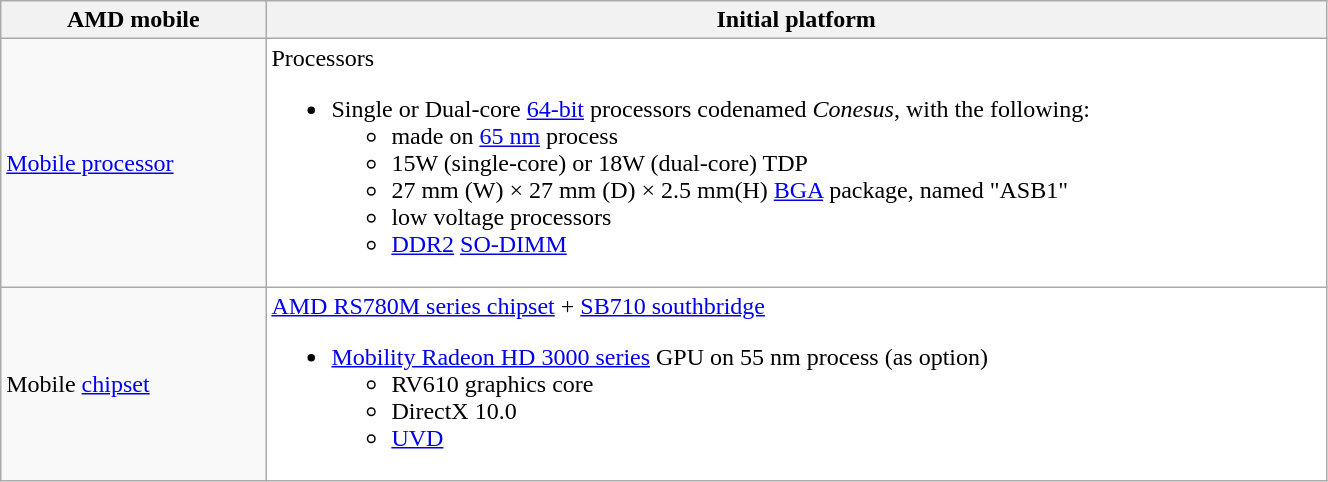<table class="wikitable" width="70%">
<tr>
<th width="20%">AMD mobile</th>
<th>Initial platform</th>
</tr>
<tr>
<td><a href='#'>Mobile processor</a></td>
<td style="background:white">Processors<br><ul><li>Single or Dual-core <a href='#'>64-bit</a> processors codenamed <em>Conesus</em>, with the following:<ul><li>made on <a href='#'>65 nm</a> process</li><li>15W (single-core) or 18W (dual-core) TDP</li><li>27 mm (W) × 27 mm (D) × 2.5 mm(H) <a href='#'>BGA</a> package, named "ASB1"</li><li>low voltage processors</li><li><a href='#'>DDR2</a> <a href='#'>SO-DIMM</a></li></ul></li></ul></td>
</tr>
<tr>
<td>Mobile <a href='#'>chipset</a></td>
<td style="background:white"><a href='#'>AMD RS780M series chipset</a> + <a href='#'>SB710 southbridge</a><br><ul><li><a href='#'>Mobility Radeon HD 3000 series</a> GPU on 55 nm process (as option)<ul><li>RV610 graphics core</li><li>DirectX 10.0</li><li><a href='#'>UVD</a></li></ul></li></ul></td>
</tr>
</table>
